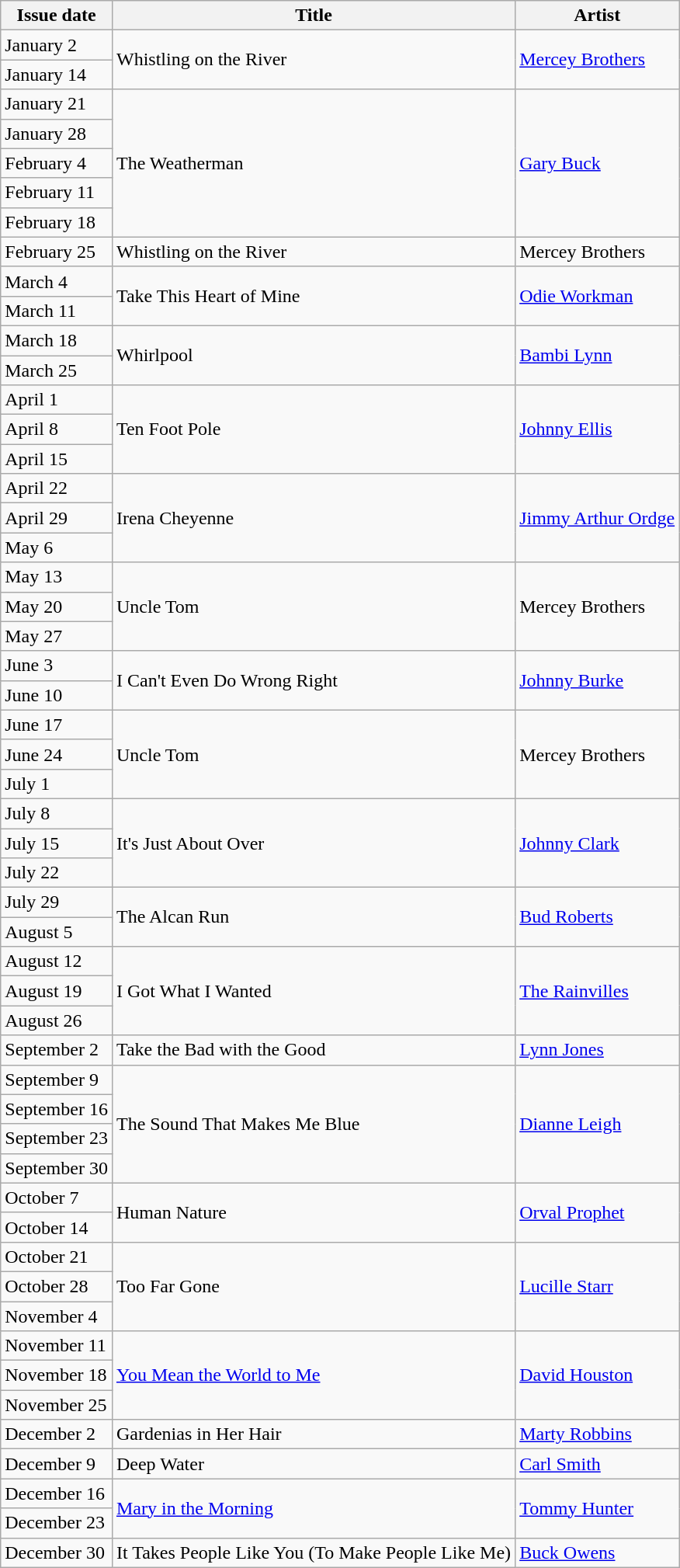<table class="wikitable">
<tr>
<th>Issue date</th>
<th>Title</th>
<th>Artist</th>
</tr>
<tr>
<td>January 2</td>
<td rowspan=2>Whistling on the River</td>
<td rowspan=2><a href='#'>Mercey Brothers</a></td>
</tr>
<tr>
<td>January 14</td>
</tr>
<tr>
<td>January 21</td>
<td rowspan=5>The Weatherman</td>
<td rowspan=5><a href='#'>Gary Buck</a></td>
</tr>
<tr>
<td>January 28</td>
</tr>
<tr>
<td>February 4</td>
</tr>
<tr>
<td>February 11</td>
</tr>
<tr>
<td>February 18</td>
</tr>
<tr>
<td>February 25</td>
<td>Whistling on the River</td>
<td>Mercey Brothers</td>
</tr>
<tr>
<td>March 4</td>
<td rowspan=2>Take This Heart of Mine</td>
<td rowspan=2><a href='#'>Odie Workman</a></td>
</tr>
<tr>
<td>March 11</td>
</tr>
<tr>
<td>March 18</td>
<td rowspan=2>Whirlpool</td>
<td rowspan=2><a href='#'>Bambi Lynn</a></td>
</tr>
<tr>
<td>March 25</td>
</tr>
<tr>
<td>April 1</td>
<td rowspan=3>Ten Foot Pole</td>
<td rowspan=3><a href='#'>Johnny Ellis</a></td>
</tr>
<tr>
<td>April 8</td>
</tr>
<tr>
<td>April 15</td>
</tr>
<tr>
<td>April 22</td>
<td rowspan=3>Irena Cheyenne</td>
<td rowspan=3><a href='#'>Jimmy Arthur Ordge</a></td>
</tr>
<tr>
<td>April 29</td>
</tr>
<tr>
<td>May 6</td>
</tr>
<tr>
<td>May 13</td>
<td rowspan=3>Uncle Tom</td>
<td rowspan=3>Mercey Brothers</td>
</tr>
<tr>
<td>May 20</td>
</tr>
<tr>
<td>May 27</td>
</tr>
<tr>
<td>June 3</td>
<td rowspan=2>I Can't Even Do Wrong Right</td>
<td rowspan=2><a href='#'>Johnny Burke</a></td>
</tr>
<tr>
<td>June 10</td>
</tr>
<tr>
<td>June 17</td>
<td rowspan=3>Uncle Tom</td>
<td rowspan=3>Mercey Brothers</td>
</tr>
<tr>
<td>June 24</td>
</tr>
<tr>
<td>July 1</td>
</tr>
<tr>
<td>July 8</td>
<td rowspan=3>It's Just About Over</td>
<td rowspan=3><a href='#'>Johnny Clark</a></td>
</tr>
<tr>
<td>July 15</td>
</tr>
<tr>
<td>July 22</td>
</tr>
<tr>
<td>July 29</td>
<td rowspan=2>The Alcan Run</td>
<td rowspan=2><a href='#'>Bud Roberts</a></td>
</tr>
<tr>
<td>August 5</td>
</tr>
<tr>
<td>August 12</td>
<td rowspan=3>I Got What I Wanted</td>
<td rowspan=3><a href='#'>The Rainvilles</a></td>
</tr>
<tr>
<td>August 19</td>
</tr>
<tr>
<td>August 26</td>
</tr>
<tr>
<td>September 2</td>
<td>Take the Bad with the Good</td>
<td><a href='#'>Lynn Jones</a></td>
</tr>
<tr>
<td>September 9</td>
<td rowspan=4>The Sound That Makes Me Blue</td>
<td rowspan=4><a href='#'>Dianne Leigh</a></td>
</tr>
<tr>
<td>September 16</td>
</tr>
<tr>
<td>September 23</td>
</tr>
<tr>
<td>September 30</td>
</tr>
<tr>
<td>October 7</td>
<td rowspan=2>Human Nature</td>
<td rowspan=2><a href='#'>Orval Prophet</a></td>
</tr>
<tr>
<td>October 14</td>
</tr>
<tr>
<td>October 21</td>
<td rowspan=3>Too Far Gone</td>
<td rowspan=3><a href='#'>Lucille Starr</a></td>
</tr>
<tr>
<td>October 28</td>
</tr>
<tr>
<td>November 4</td>
</tr>
<tr>
<td>November 11</td>
<td rowspan=3><a href='#'>You Mean the World to Me</a></td>
<td rowspan=3><a href='#'>David Houston</a></td>
</tr>
<tr>
<td>November 18</td>
</tr>
<tr>
<td>November 25</td>
</tr>
<tr>
<td>December 2</td>
<td>Gardenias in Her Hair</td>
<td><a href='#'>Marty Robbins</a></td>
</tr>
<tr>
<td>December 9</td>
<td>Deep Water</td>
<td><a href='#'>Carl Smith</a></td>
</tr>
<tr>
<td>December 16</td>
<td rowspan=2><a href='#'>Mary in the Morning</a></td>
<td rowspan=2><a href='#'>Tommy Hunter</a></td>
</tr>
<tr>
<td>December 23</td>
</tr>
<tr>
<td>December 30</td>
<td>It Takes People Like You (To Make People Like Me)</td>
<td><a href='#'>Buck Owens</a></td>
</tr>
</table>
